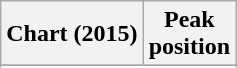<table class="wikitable sortable plainrowheaders" style="text-align:center">
<tr>
<th scope="col">Chart (2015)</th>
<th scope="col">Peak<br>position</th>
</tr>
<tr>
</tr>
<tr>
</tr>
<tr>
</tr>
<tr>
</tr>
</table>
